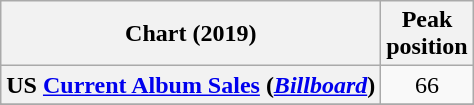<table class="wikitable sortable plainrowheaders" style="text-align:center">
<tr>
<th scope="col">Chart (2019)</th>
<th scope="col">Peak<br>position</th>
</tr>
<tr>
<th scope="row">US <a href='#'>Current Album Sales</a> (<em><a href='#'>Billboard</a></em>)</th>
<td>66</td>
</tr>
<tr>
</tr>
<tr>
</tr>
<tr>
</tr>
<tr>
</tr>
<tr>
</tr>
</table>
